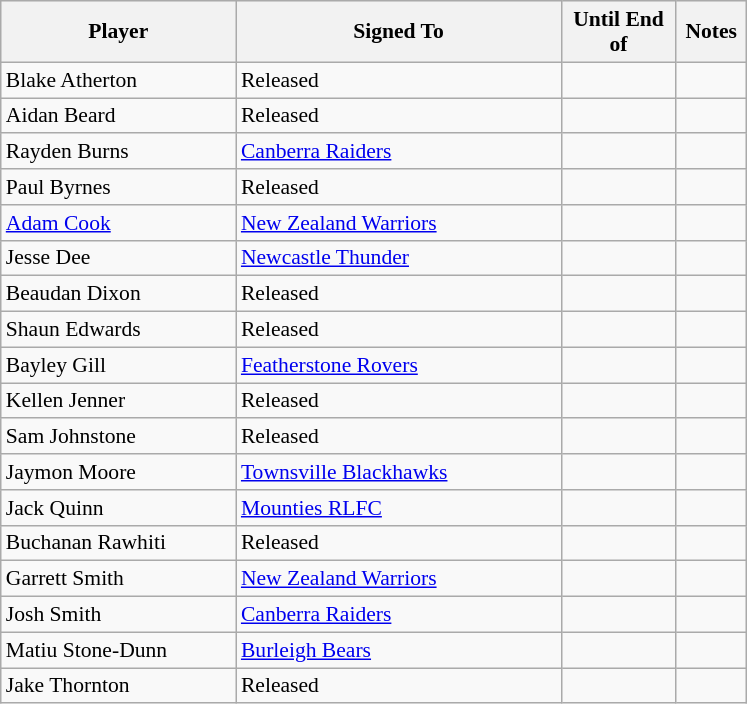<table class="wikitable" style="font-size:90%">
<tr style="background:#efefef;">
<th style="width:150px;">Player</th>
<th style="width:210px;">Signed To</th>
<th style="width:70px;">Until End of</th>
<th style="width:40px;">Notes</th>
</tr>
<tr>
<td>Blake Atherton</td>
<td>Released</td>
<td></td>
<td></td>
</tr>
<tr>
<td>Aidan Beard</td>
<td>Released</td>
<td></td>
<td></td>
</tr>
<tr>
<td>Rayden Burns</td>
<td> <a href='#'>Canberra Raiders</a></td>
<td></td>
<td></td>
</tr>
<tr>
<td>Paul Byrnes</td>
<td>Released</td>
<td></td>
<td></td>
</tr>
<tr>
<td><a href='#'>Adam Cook</a></td>
<td> <a href='#'>New Zealand Warriors</a></td>
<td></td>
<td></td>
</tr>
<tr>
<td>Jesse Dee</td>
<td> <a href='#'>Newcastle Thunder</a></td>
<td></td>
<td></td>
</tr>
<tr>
<td>Beaudan Dixon</td>
<td>Released</td>
<td></td>
<td></td>
</tr>
<tr>
<td>Shaun Edwards</td>
<td>Released</td>
<td></td>
<td></td>
</tr>
<tr>
<td>Bayley Gill</td>
<td> <a href='#'>Featherstone Rovers</a></td>
<td></td>
<td></td>
</tr>
<tr>
<td>Kellen Jenner</td>
<td>Released</td>
<td></td>
<td></td>
</tr>
<tr>
<td>Sam Johnstone</td>
<td>Released</td>
<td></td>
<td></td>
</tr>
<tr>
<td>Jaymon Moore</td>
<td> <a href='#'>Townsville Blackhawks</a></td>
<td></td>
<td></td>
</tr>
<tr>
<td>Jack Quinn</td>
<td> <a href='#'>Mounties RLFC</a></td>
<td></td>
<td></td>
</tr>
<tr>
<td>Buchanan Rawhiti</td>
<td>Released</td>
<td></td>
<td></td>
</tr>
<tr>
<td>Garrett Smith</td>
<td> <a href='#'>New Zealand Warriors</a></td>
<td></td>
<td></td>
</tr>
<tr>
<td>Josh Smith</td>
<td> <a href='#'>Canberra Raiders</a></td>
<td></td>
<td></td>
</tr>
<tr>
<td>Matiu Stone-Dunn</td>
<td> <a href='#'>Burleigh Bears</a></td>
<td></td>
<td></td>
</tr>
<tr>
<td>Jake Thornton</td>
<td>Released</td>
<td></td>
<td></td>
</tr>
</table>
